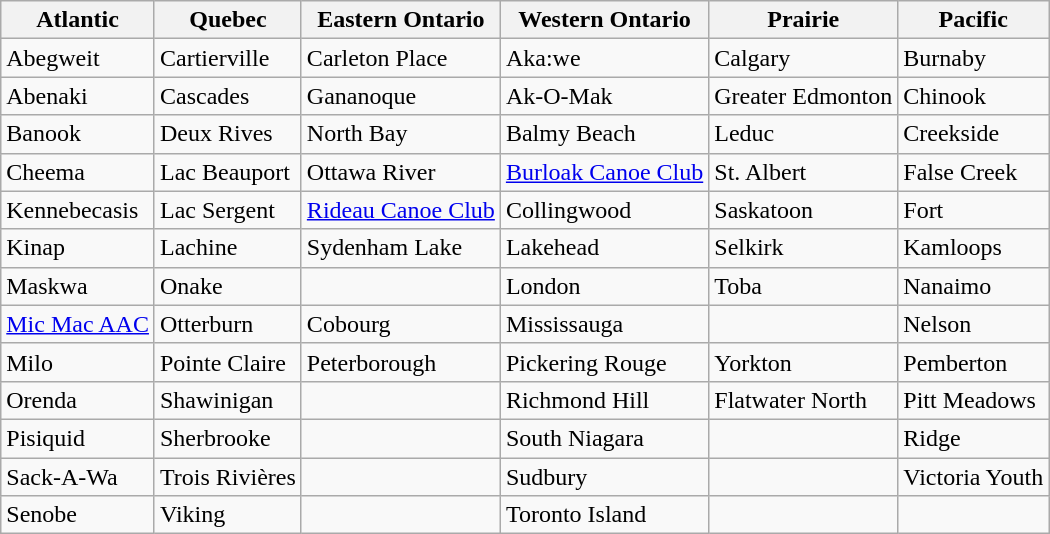<table class="wikitable">
<tr>
<th>Atlantic</th>
<th>Quebec</th>
<th>Eastern Ontario</th>
<th>Western Ontario</th>
<th>Prairie</th>
<th>Pacific</th>
</tr>
<tr>
<td>Abegweit</td>
<td>Cartierville</td>
<td>Carleton Place</td>
<td>Aka:we</td>
<td>Calgary</td>
<td>Burnaby</td>
</tr>
<tr>
<td>Abenaki</td>
<td>Cascades</td>
<td>Gananoque</td>
<td>Ak-O-Mak</td>
<td>Greater Edmonton</td>
<td>Chinook</td>
</tr>
<tr>
<td>Banook</td>
<td>Deux Rives</td>
<td>North Bay</td>
<td>Balmy Beach</td>
<td>Leduc</td>
<td>Creekside</td>
</tr>
<tr>
<td>Cheema</td>
<td>Lac Beauport</td>
<td>Ottawa River</td>
<td><a href='#'>Burloak Canoe Club</a></td>
<td>St. Albert</td>
<td>False Creek</td>
</tr>
<tr>
<td>Kennebecasis</td>
<td>Lac Sergent</td>
<td><a href='#'>Rideau Canoe Club</a></td>
<td>Collingwood</td>
<td>Saskatoon</td>
<td>Fort</td>
</tr>
<tr>
<td>Kinap</td>
<td>Lachine</td>
<td>Sydenham Lake</td>
<td>Lakehead</td>
<td>Selkirk</td>
<td>Kamloops</td>
</tr>
<tr>
<td>Maskwa</td>
<td>Onake</td>
<td></td>
<td>London</td>
<td>Toba</td>
<td>Nanaimo</td>
</tr>
<tr>
<td><a href='#'>Mic Mac AAC</a></td>
<td>Otterburn</td>
<td>Cobourg</td>
<td>Mississauga</td>
<td></td>
<td>Nelson</td>
</tr>
<tr>
<td>Milo</td>
<td>Pointe Claire</td>
<td>Peterborough</td>
<td>Pickering Rouge</td>
<td>Yorkton</td>
<td>Pemberton</td>
</tr>
<tr>
<td>Orenda</td>
<td>Shawinigan</td>
<td></td>
<td>Richmond Hill</td>
<td>Flatwater North</td>
<td>Pitt Meadows</td>
</tr>
<tr>
<td>Pisiquid</td>
<td>Sherbrooke</td>
<td></td>
<td>South Niagara</td>
<td></td>
<td>Ridge</td>
</tr>
<tr>
<td>Sack-A-Wa</td>
<td>Trois Rivières</td>
<td></td>
<td>Sudbury</td>
<td></td>
<td>Victoria Youth</td>
</tr>
<tr>
<td>Senobe</td>
<td>Viking</td>
<td></td>
<td>Toronto Island</td>
<td></td>
<td></td>
</tr>
</table>
